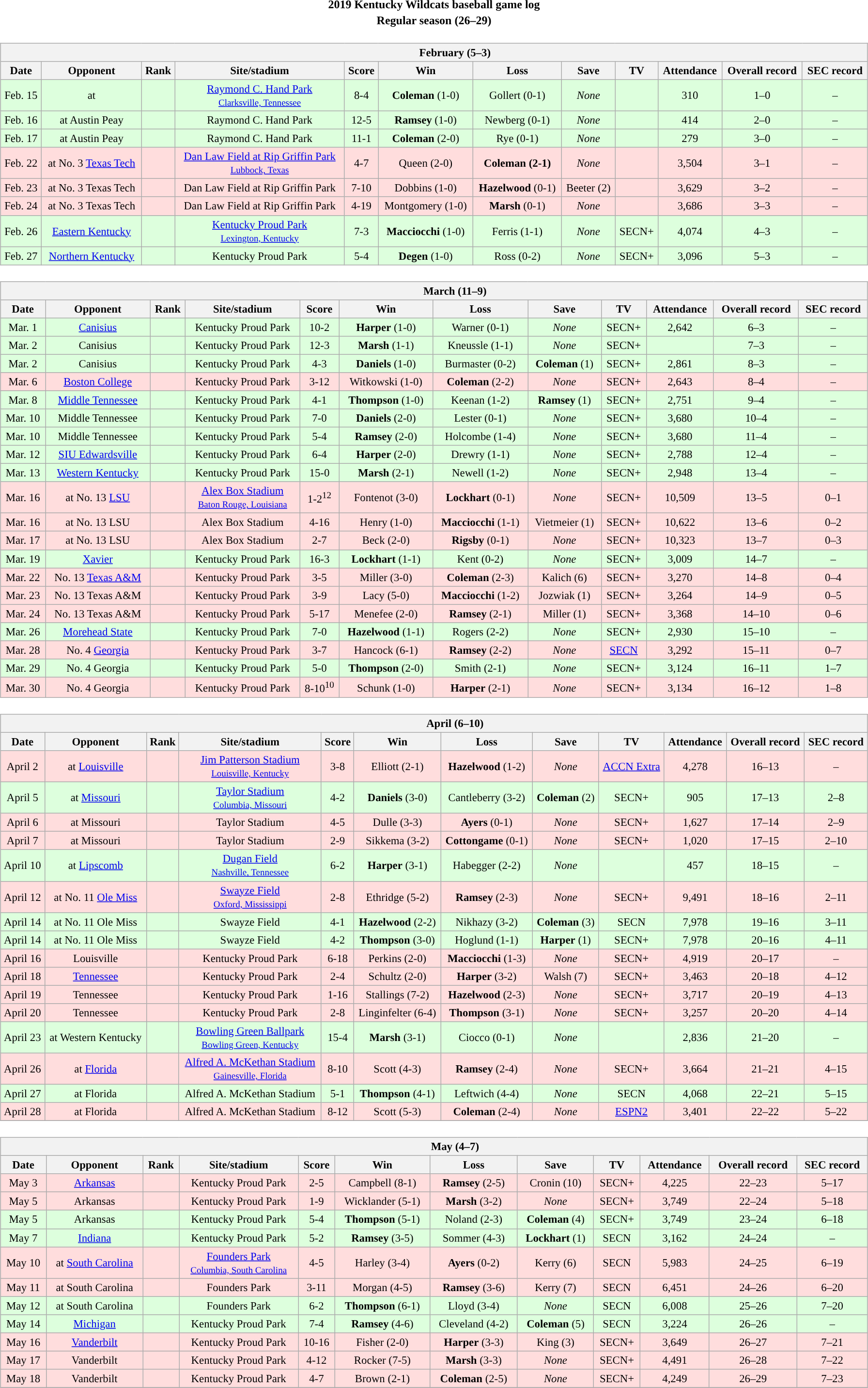<table class="toccolours" width=95% style="clear:both; margin:1.5em auto; text-align:center;">
<tr>
<th colspan=2>2019 Kentucky Wildcats baseball game log</th>
</tr>
<tr>
<th colspan=2>Regular season (26–29)</th>
</tr>
<tr valign="top">
<td><br><table class="wikitable collapsible" style="margin:auto; width:100%; text-align:center; font-size:95%">
<tr>
<th colspan=12 style="padding-left:4em;">February (5–3)</th>
</tr>
<tr>
<th>Date</th>
<th>Opponent</th>
<th>Rank</th>
<th>Site/stadium</th>
<th>Score</th>
<th>Win</th>
<th>Loss</th>
<th>Save</th>
<th>TV</th>
<th>Attendance</th>
<th>Overall record</th>
<th>SEC record</th>
</tr>
<tr align="center" bgcolor="#ddffdd">
<td>Feb. 15</td>
<td>at </td>
<td></td>
<td><a href='#'>Raymond C. Hand Park</a><br><small><a href='#'>Clarksville, Tennessee</a></small></td>
<td>8-4</td>
<td><strong>Coleman</strong> (1-0)</td>
<td>Gollert (0-1)</td>
<td><em>None</em></td>
<td></td>
<td>310</td>
<td>1–0</td>
<td>–</td>
</tr>
<tr align="center" bgcolor="#ddffdd">
<td>Feb. 16</td>
<td>at Austin Peay</td>
<td></td>
<td>Raymond C. Hand Park</td>
<td>12-5</td>
<td><strong>Ramsey</strong> (1-0)</td>
<td>Newberg (0-1)</td>
<td><em>None</em></td>
<td></td>
<td>414</td>
<td>2–0</td>
<td>–</td>
</tr>
<tr align="center" bgcolor="#ddffdd">
<td>Feb. 17</td>
<td>at Austin Peay</td>
<td></td>
<td>Raymond C. Hand Park</td>
<td>11-1</td>
<td><strong>Coleman</strong> (2-0)</td>
<td>Rye (0-1)</td>
<td><em>None</em></td>
<td></td>
<td>279</td>
<td>3–0</td>
<td>–</td>
</tr>
<tr align="center" bgcolor="#ffdddd">
<td>Feb. 22</td>
<td>at No. 3 <a href='#'>Texas Tech</a></td>
<td></td>
<td><a href='#'>Dan Law Field at Rip Griffin Park</a><br><small><a href='#'>Lubbock, Texas</a></small></td>
<td>4-7</td>
<td>Queen (2-0)</td>
<td><strong>Coleman (2-1)</strong></td>
<td><em>None</em></td>
<td></td>
<td>3,504</td>
<td>3–1</td>
<td>–</td>
</tr>
<tr align="center" bgcolor="#ffdddd">
<td>Feb. 23</td>
<td>at No. 3 Texas Tech</td>
<td></td>
<td>Dan Law Field at Rip Griffin Park</td>
<td>7-10</td>
<td>Dobbins (1-0)</td>
<td><strong>Hazelwood</strong> (0-1)</td>
<td>Beeter (2)</td>
<td></td>
<td>3,629</td>
<td>3–2</td>
<td>–</td>
</tr>
<tr align="center" bgcolor="#ffdddd">
<td>Feb. 24</td>
<td>at No. 3 Texas Tech</td>
<td></td>
<td>Dan Law Field at Rip Griffin Park</td>
<td>4-19</td>
<td>Montgomery (1-0)</td>
<td><strong>Marsh</strong> (0-1)</td>
<td><em>None</em></td>
<td></td>
<td>3,686</td>
<td>3–3</td>
<td>–</td>
</tr>
<tr align="center" bgcolor="#ddffdd">
<td>Feb. 26</td>
<td><a href='#'>Eastern Kentucky</a></td>
<td></td>
<td><a href='#'>Kentucky Proud Park</a><br><small><a href='#'>Lexington, Kentucky</a></small></td>
<td>7-3</td>
<td><strong>Macciocchi</strong> (1-0)</td>
<td>Ferris (1-1)</td>
<td><em>None</em></td>
<td>SECN+</td>
<td>4,074</td>
<td>4–3</td>
<td>–</td>
</tr>
<tr align="center" bgcolor="#ddffdd">
<td>Feb. 27</td>
<td><a href='#'>Northern Kentucky</a></td>
<td></td>
<td>Kentucky Proud Park</td>
<td>5-4</td>
<td><strong>Degen</strong> (1-0)</td>
<td>Ross (0-2)</td>
<td><em>None</em></td>
<td>SECN+</td>
<td>3,096</td>
<td>5–3</td>
<td>–</td>
</tr>
</table>
</td>
</tr>
<tr>
<td><br><table class="wikitable collapsible " style="margin:auto; width:100%; text-align:center; font-size:95%">
<tr>
<th colspan=12 style="padding-left:4em;">March (11–9)</th>
</tr>
<tr>
<th>Date</th>
<th>Opponent</th>
<th>Rank</th>
<th>Site/stadium</th>
<th>Score</th>
<th>Win</th>
<th>Loss</th>
<th>Save</th>
<th>TV</th>
<th>Attendance</th>
<th>Overall record</th>
<th>SEC record</th>
</tr>
<tr align="center" bgcolor="#ddffdd">
<td>Mar. 1</td>
<td><a href='#'>Canisius</a></td>
<td></td>
<td>Kentucky Proud Park</td>
<td>10-2</td>
<td><strong>Harper</strong> (1-0)</td>
<td>Warner (0-1)</td>
<td><em>None</em></td>
<td>SECN+</td>
<td>2,642</td>
<td>6–3</td>
<td>–</td>
</tr>
<tr align="center" bgcolor="#ddffdd">
<td>Mar. 2</td>
<td>Canisius</td>
<td></td>
<td>Kentucky Proud Park</td>
<td>12-3</td>
<td><strong>Marsh</strong> (1-1)</td>
<td>Kneussle (1-1)</td>
<td><em>None</em></td>
<td>SECN+</td>
<td></td>
<td>7–3</td>
<td>–</td>
</tr>
<tr align="center" bgcolor="#ddffdd">
<td>Mar. 2</td>
<td>Canisius</td>
<td></td>
<td>Kentucky Proud Park</td>
<td>4-3</td>
<td><strong>Daniels</strong> (1-0)</td>
<td>Burmaster (0-2)</td>
<td><strong>Coleman</strong> (1)</td>
<td>SECN+</td>
<td>2,861</td>
<td>8–3</td>
<td>–</td>
</tr>
<tr align="center" bgcolor="#ffdddd">
<td>Mar. 6</td>
<td><a href='#'>Boston College</a></td>
<td></td>
<td>Kentucky Proud Park</td>
<td>3-12</td>
<td>Witkowski (1-0)</td>
<td><strong>Coleman</strong> (2-2)</td>
<td><em>None</em></td>
<td>SECN+</td>
<td>2,643</td>
<td>8–4</td>
<td>–</td>
</tr>
<tr align="center" bgcolor="#ddffdd">
<td>Mar. 8</td>
<td><a href='#'>Middle Tennessee</a></td>
<td></td>
<td>Kentucky Proud Park</td>
<td>4-1</td>
<td><strong>Thompson</strong> (1-0)</td>
<td>Keenan (1-2)</td>
<td><strong>Ramsey</strong> (1)</td>
<td>SECN+</td>
<td>2,751</td>
<td>9–4</td>
<td>–</td>
</tr>
<tr align="center" bgcolor="#ddffdd">
<td>Mar. 10</td>
<td>Middle Tennessee</td>
<td></td>
<td>Kentucky Proud Park</td>
<td>7-0</td>
<td><strong>Daniels</strong> (2-0)</td>
<td>Lester (0-1)</td>
<td><em>None</em></td>
<td>SECN+</td>
<td>3,680</td>
<td>10–4</td>
<td>–</td>
</tr>
<tr align="center" bgcolor="#ddffdd">
<td>Mar. 10</td>
<td>Middle Tennessee</td>
<td></td>
<td>Kentucky Proud Park</td>
<td>5-4</td>
<td><strong>Ramsey</strong> (2-0)</td>
<td>Holcombe (1-4)</td>
<td><em>None</em></td>
<td>SECN+</td>
<td>3,680</td>
<td>11–4</td>
<td>–</td>
</tr>
<tr align="center" bgcolor="#ddffdd">
<td>Mar. 12</td>
<td><a href='#'>SIU Edwardsville</a></td>
<td></td>
<td>Kentucky Proud Park</td>
<td>6-4</td>
<td><strong>Harper</strong> (2-0)</td>
<td>Drewry (1-1)</td>
<td><em>None</em></td>
<td>SECN+</td>
<td>2,788</td>
<td>12–4</td>
<td>–</td>
</tr>
<tr align="center" bgcolor="#ddffdd">
<td>Mar. 13</td>
<td><a href='#'>Western Kentucky</a></td>
<td></td>
<td>Kentucky Proud Park</td>
<td>15-0</td>
<td><strong>Marsh</strong> (2-1)</td>
<td>Newell (1-2)</td>
<td><em>None</em></td>
<td>SECN+</td>
<td>2,948</td>
<td>13–4</td>
<td>–</td>
</tr>
<tr align="center" bgcolor="#ffdddd">
<td>Mar. 16</td>
<td>at No. 13 <a href='#'>LSU</a></td>
<td></td>
<td><a href='#'>Alex Box Stadium</a><br><small><a href='#'>Baton Rouge, Louisiana</a></small></td>
<td>1-2<sup>12</sup></td>
<td>Fontenot (3-0)</td>
<td><strong>Lockhart</strong> (0-1)</td>
<td><em>None</em></td>
<td>SECN+</td>
<td>10,509</td>
<td>13–5</td>
<td>0–1</td>
</tr>
<tr align="center" bgcolor="#ffdddd">
<td>Mar. 16</td>
<td>at No. 13 LSU</td>
<td></td>
<td>Alex Box Stadium</td>
<td>4-16</td>
<td>Henry (1-0)</td>
<td><strong>Macciocchi</strong> (1-1)</td>
<td>Vietmeier (1)</td>
<td>SECN+</td>
<td>10,622</td>
<td>13–6</td>
<td>0–2</td>
</tr>
<tr align="center" bgcolor="#ffdddd">
<td>Mar. 17</td>
<td>at No. 13 LSU</td>
<td></td>
<td>Alex Box Stadium</td>
<td>2-7</td>
<td>Beck (2-0)</td>
<td><strong>Rigsby</strong> (0-1)</td>
<td><em>None</em></td>
<td>SECN+</td>
<td>10,323</td>
<td>13–7</td>
<td>0–3</td>
</tr>
<tr align="center" bgcolor="#ddffdd">
<td>Mar. 19</td>
<td><a href='#'>Xavier</a></td>
<td></td>
<td>Kentucky Proud Park</td>
<td>16-3</td>
<td><strong>Lockhart</strong> (1-1)</td>
<td>Kent (0-2)</td>
<td><em>None</em></td>
<td>SECN+</td>
<td>3,009</td>
<td>14–7</td>
<td>–</td>
</tr>
<tr align="center" bgcolor="#ffdddd">
<td>Mar. 22</td>
<td>No. 13 <a href='#'>Texas A&M</a></td>
<td></td>
<td>Kentucky Proud Park</td>
<td>3-5</td>
<td>Miller (3-0)</td>
<td><strong>Coleman</strong> (2-3)</td>
<td>Kalich (6)</td>
<td>SECN+</td>
<td>3,270</td>
<td>14–8</td>
<td>0–4</td>
</tr>
<tr align="center" bgcolor="#ffdddd">
<td>Mar. 23</td>
<td>No. 13 Texas A&M</td>
<td></td>
<td>Kentucky Proud Park</td>
<td>3-9</td>
<td>Lacy (5-0)</td>
<td><strong>Macciocchi</strong> (1-2)</td>
<td>Jozwiak (1)</td>
<td>SECN+</td>
<td>3,264</td>
<td>14–9</td>
<td>0–5</td>
</tr>
<tr align="center" bgcolor="#ffdddd">
<td>Mar. 24</td>
<td>No. 13 Texas A&M</td>
<td></td>
<td>Kentucky Proud Park</td>
<td>5-17</td>
<td>Menefee (2-0)</td>
<td><strong>Ramsey</strong> (2-1)</td>
<td>Miller (1)</td>
<td>SECN+</td>
<td>3,368</td>
<td>14–10</td>
<td>0–6</td>
</tr>
<tr align="center" bgcolor="#ddffdd">
<td>Mar. 26</td>
<td><a href='#'>Morehead State</a></td>
<td></td>
<td>Kentucky Proud Park</td>
<td>7-0</td>
<td><strong>Hazelwood</strong> (1-1)</td>
<td>Rogers (2-2)</td>
<td><em>None</em></td>
<td>SECN+</td>
<td>2,930</td>
<td>15–10</td>
<td>–</td>
</tr>
<tr align="center" bgcolor="#ffdddd">
<td>Mar. 28</td>
<td>No. 4 <a href='#'>Georgia</a></td>
<td></td>
<td>Kentucky Proud Park</td>
<td>3-7</td>
<td>Hancock (6-1)</td>
<td><strong>Ramsey</strong> (2-2)</td>
<td><em>None</em></td>
<td><a href='#'>SECN</a></td>
<td>3,292</td>
<td>15–11</td>
<td>0–7</td>
</tr>
<tr align="center" bgcolor="#ddffdd">
<td>Mar. 29</td>
<td>No. 4 Georgia</td>
<td></td>
<td>Kentucky Proud Park</td>
<td>5-0</td>
<td><strong>Thompson</strong> (2-0)</td>
<td>Smith (2-1)</td>
<td><em>None</em></td>
<td>SECN+</td>
<td>3,124</td>
<td>16–11</td>
<td>1–7</td>
</tr>
<tr align="center" bgcolor="#ffdddd">
<td>Mar. 30</td>
<td>No. 4 Georgia</td>
<td></td>
<td>Kentucky Proud Park</td>
<td>8-10<sup>10</sup></td>
<td>Schunk (1-0)</td>
<td><strong>Harper</strong> (2-1)</td>
<td><em>None</em></td>
<td>SECN+</td>
<td>3,134</td>
<td>16–12</td>
<td>1–8</td>
</tr>
</table>
</td>
</tr>
<tr>
<td><br><table class="wikitable collapsible" style="margin:auto; width:100%; text-align:center; font-size:95%">
<tr>
<th colspan=12 style="padding-left:4em;">April (6–10)</th>
</tr>
<tr>
<th>Date</th>
<th>Opponent</th>
<th>Rank</th>
<th>Site/stadium</th>
<th>Score</th>
<th>Win</th>
<th>Loss</th>
<th>Save</th>
<th>TV</th>
<th>Attendance</th>
<th>Overall record</th>
<th>SEC record</th>
</tr>
<tr align="center" bgcolor="#ffdddd">
<td>April 2</td>
<td>at <a href='#'>Louisville</a></td>
<td></td>
<td><a href='#'>Jim Patterson Stadium</a><br><small><a href='#'>Louisville, Kentucky</a></small></td>
<td>3-8</td>
<td>Elliott (2-1)</td>
<td><strong>Hazelwood</strong> (1-2)</td>
<td><em>None</em></td>
<td><a href='#'>ACCN Extra</a></td>
<td>4,278</td>
<td>16–13</td>
<td>–</td>
</tr>
<tr align="center" bgcolor="#ddffdd">
<td>April 5</td>
<td>at <a href='#'>Missouri</a></td>
<td></td>
<td><a href='#'>Taylor Stadium</a><br><small><a href='#'>Columbia, Missouri</a></small></td>
<td>4-2</td>
<td><strong>Daniels</strong> (3-0)</td>
<td>Cantleberry (3-2)</td>
<td><strong>Coleman</strong> (2)</td>
<td>SECN+</td>
<td>905</td>
<td>17–13</td>
<td>2–8</td>
</tr>
<tr align="center" bgcolor="#ffdddd">
<td>April 6</td>
<td>at Missouri</td>
<td></td>
<td>Taylor Stadium</td>
<td>4-5</td>
<td>Dulle (3-3)</td>
<td><strong>Ayers</strong> (0-1)</td>
<td><em>None</em></td>
<td>SECN+</td>
<td>1,627</td>
<td>17–14</td>
<td>2–9</td>
</tr>
<tr align="center" bgcolor="#ffdddd">
<td>April 7</td>
<td>at Missouri</td>
<td></td>
<td>Taylor Stadium</td>
<td>2-9</td>
<td>Sikkema (3-2)</td>
<td><strong>Cottongame</strong> (0-1)</td>
<td><em>None</em></td>
<td>SECN+</td>
<td>1,020</td>
<td>17–15</td>
<td>2–10</td>
</tr>
<tr align="center" bgcolor="#ddffdd">
<td>April 10</td>
<td>at <a href='#'>Lipscomb</a></td>
<td></td>
<td><a href='#'>Dugan Field</a><br><small><a href='#'>Nashville, Tennessee</a></small></td>
<td>6-2</td>
<td><strong>Harper</strong> (3-1)</td>
<td>Habegger (2-2)</td>
<td><em>None</em></td>
<td></td>
<td>457</td>
<td>18–15</td>
<td>–</td>
</tr>
<tr align="center" bgcolor="#ffdddd">
<td>April 12</td>
<td>at No. 11 <a href='#'>Ole Miss</a></td>
<td></td>
<td><a href='#'>Swayze Field</a><br><small><a href='#'>Oxford, Mississippi</a></small></td>
<td>2-8</td>
<td>Ethridge (5-2)</td>
<td><strong>Ramsey</strong> (2-3)</td>
<td><em>None</em></td>
<td>SECN+</td>
<td>9,491</td>
<td>18–16</td>
<td>2–11</td>
</tr>
<tr align="center" bgcolor="#ddffdd">
<td>April 14</td>
<td>at No. 11 Ole Miss</td>
<td></td>
<td>Swayze Field</td>
<td>4-1</td>
<td><strong>Hazelwood</strong> (2-2)</td>
<td>Nikhazy (3-2)</td>
<td><strong>Coleman</strong> (3)</td>
<td>SECN</td>
<td>7,978</td>
<td>19–16</td>
<td>3–11</td>
</tr>
<tr align="center" bgcolor="#ddffdd">
<td>April 14</td>
<td>at No. 11 Ole Miss</td>
<td></td>
<td>Swayze Field</td>
<td>4-2</td>
<td><strong>Thompson</strong> (3-0)</td>
<td>Hoglund (1-1)</td>
<td><strong>Harper</strong> (1)</td>
<td>SECN+</td>
<td>7,978</td>
<td>20–16</td>
<td>4–11</td>
</tr>
<tr align="center" bgcolor="#ffdddd">
<td>April 16</td>
<td>Louisville</td>
<td></td>
<td>Kentucky Proud Park</td>
<td>6-18</td>
<td>Perkins (2-0)</td>
<td><strong>Macciocchi</strong> (1-3)</td>
<td><em>None</em></td>
<td>SECN+</td>
<td>4,919</td>
<td>20–17</td>
<td>–</td>
</tr>
<tr align="center" bgcolor="#ffdddd">
<td>April 18</td>
<td><a href='#'>Tennessee</a></td>
<td></td>
<td>Kentucky Proud Park</td>
<td>2-4</td>
<td>Schultz (2-0)</td>
<td><strong>Harper</strong> (3-2)</td>
<td>Walsh (7)</td>
<td>SECN+</td>
<td>3,463</td>
<td>20–18</td>
<td>4–12</td>
</tr>
<tr align="center" bgcolor="#ffdddd">
<td>April 19</td>
<td>Tennessee</td>
<td></td>
<td>Kentucky Proud Park</td>
<td>1-16</td>
<td>Stallings (7-2)</td>
<td><strong>Hazelwood</strong> (2-3)</td>
<td><em>None</em></td>
<td>SECN+</td>
<td>3,717</td>
<td>20–19</td>
<td>4–13</td>
</tr>
<tr align="center" bgcolor="#ffdddd">
<td>April 20</td>
<td>Tennessee</td>
<td></td>
<td>Kentucky Proud Park</td>
<td>2-8</td>
<td>Linginfelter (6-4)</td>
<td><strong>Thompson</strong> (3-1)</td>
<td><em>None</em></td>
<td>SECN+</td>
<td>3,257</td>
<td>20–20</td>
<td>4–14</td>
</tr>
<tr align="center" bgcolor="#ddffdd">
<td>April 23</td>
<td>at Western Kentucky</td>
<td></td>
<td><a href='#'>Bowling Green Ballpark</a><br><small><a href='#'>Bowling Green, Kentucky</a></small></td>
<td>15-4</td>
<td><strong>Marsh</strong> (3-1)</td>
<td>Ciocco (0-1)</td>
<td><em>None</em></td>
<td></td>
<td>2,836</td>
<td>21–20</td>
<td>–</td>
</tr>
<tr align="center" bgcolor="#ffdddd">
<td>April 26</td>
<td>at <a href='#'>Florida</a></td>
<td></td>
<td><a href='#'>Alfred A. McKethan Stadium</a><br><small><a href='#'>Gainesville, Florida</a></small></td>
<td>8-10</td>
<td>Scott (4-3)</td>
<td><strong>Ramsey</strong> (2-4)</td>
<td><em>None</em></td>
<td>SECN+</td>
<td>3,664</td>
<td>21–21</td>
<td>4–15</td>
</tr>
<tr align="center" bgcolor="#ddffdd">
<td>April 27</td>
<td>at Florida</td>
<td></td>
<td>Alfred A. McKethan Stadium</td>
<td>5-1</td>
<td><strong>Thompson</strong> (4-1)</td>
<td>Leftwich (4-4)</td>
<td><em>None</em></td>
<td>SECN</td>
<td>4,068</td>
<td>22–21</td>
<td>5–15</td>
</tr>
<tr align="center" bgcolor="#ffdddd">
<td>April 28</td>
<td>at Florida</td>
<td></td>
<td>Alfred A. McKethan Stadium</td>
<td>8-12</td>
<td>Scott (5-3)</td>
<td><strong>Coleman</strong> (2-4)</td>
<td><em>None</em></td>
<td><a href='#'>ESPN2</a></td>
<td>3,401</td>
<td>22–22</td>
<td>5–22</td>
</tr>
<tr align="center" bgcolor="white">
</tr>
</table>
</td>
</tr>
<tr>
<td><br><table class="wikitable collapsible" style="margin:auto; width:100%; text-align:center; font-size:95%">
<tr>
<th colspan=13 style="padding-left:4em;">May (4–7)</th>
</tr>
<tr>
<th>Date</th>
<th>Opponent</th>
<th>Rank</th>
<th>Site/stadium</th>
<th>Score</th>
<th>Win</th>
<th>Loss</th>
<th>Save</th>
<th>TV</th>
<th>Attendance</th>
<th>Overall record</th>
<th>SEC record</th>
</tr>
<tr align="center" bgcolor="#ffdddd">
<td>May 3</td>
<td><a href='#'>Arkansas</a></td>
<td></td>
<td>Kentucky Proud Park</td>
<td>2-5</td>
<td>Campbell (8-1)</td>
<td><strong>Ramsey</strong> (2-5)</td>
<td>Cronin (10)</td>
<td>SECN+</td>
<td>4,225</td>
<td>22–23</td>
<td>5–17</td>
</tr>
<tr align="center" bgcolor="#ffdddd">
<td>May 5</td>
<td>Arkansas</td>
<td></td>
<td>Kentucky Proud Park</td>
<td>1-9</td>
<td>Wicklander (5-1)</td>
<td><strong>Marsh</strong> (3-2)</td>
<td><em>None</em></td>
<td>SECN+</td>
<td>3,749</td>
<td>22–24</td>
<td>5–18</td>
</tr>
<tr align="center" bgcolor="#ddffdd">
<td>May 5</td>
<td>Arkansas</td>
<td></td>
<td>Kentucky Proud Park</td>
<td>5-4</td>
<td><strong>Thompson</strong> (5-1)</td>
<td>Noland (2-3)</td>
<td><strong>Coleman</strong> (4)</td>
<td>SECN+</td>
<td>3,749</td>
<td>23–24</td>
<td>6–18</td>
</tr>
<tr align="center" bgcolor="#ddffdd">
<td>May 7</td>
<td><a href='#'>Indiana</a></td>
<td></td>
<td>Kentucky Proud Park</td>
<td>5-2</td>
<td><strong>Ramsey</strong> (3-5)</td>
<td>Sommer (4-3)</td>
<td><strong>Lockhart</strong> (1)</td>
<td>SECN</td>
<td>3,162</td>
<td>24–24</td>
<td>–</td>
</tr>
<tr align="center" bgcolor="#ffdddd">
<td>May 10</td>
<td>at <a href='#'>South Carolina</a></td>
<td></td>
<td><a href='#'>Founders Park</a><br><small><a href='#'>Columbia, South Carolina</a></small></td>
<td>4-5</td>
<td>Harley (3-4)</td>
<td><strong>Ayers</strong> (0-2)</td>
<td>Kerry (6)</td>
<td>SECN</td>
<td>5,983</td>
<td>24–25</td>
<td>6–19</td>
</tr>
<tr align="center" bgcolor="#ffdddd">
<td>May 11</td>
<td>at South Carolina</td>
<td></td>
<td>Founders Park</td>
<td>3-11</td>
<td>Morgan (4-5)</td>
<td><strong>Ramsey</strong> (3-6)</td>
<td>Kerry (7)</td>
<td>SECN</td>
<td>6,451</td>
<td>24–26</td>
<td>6–20</td>
</tr>
<tr align="center" bgcolor="#ddffdd">
<td>May 12</td>
<td>at South Carolina</td>
<td></td>
<td>Founders Park</td>
<td>6-2</td>
<td><strong>Thompson</strong> (6-1)</td>
<td>Lloyd (3-4)</td>
<td><em>None</em></td>
<td>SECN</td>
<td>6,008</td>
<td>25–26</td>
<td>7–20</td>
</tr>
<tr align="center" bgcolor="#ddffdd">
<td>May 14</td>
<td><a href='#'>Michigan</a></td>
<td></td>
<td>Kentucky Proud Park</td>
<td>7-4</td>
<td><strong>Ramsey</strong> (4-6)</td>
<td>Cleveland (4-2)</td>
<td><strong>Coleman</strong> (5)</td>
<td>SECN</td>
<td>3,224</td>
<td>26–26</td>
<td>–</td>
</tr>
<tr align="center" bgcolor="#ffdddd">
<td>May 16</td>
<td><a href='#'>Vanderbilt</a></td>
<td></td>
<td>Kentucky Proud Park</td>
<td>10-16</td>
<td>Fisher (2-0)</td>
<td><strong>Harper</strong> (3-3)</td>
<td>King (3)</td>
<td>SECN+</td>
<td>3,649</td>
<td>26–27</td>
<td>7–21</td>
</tr>
<tr align="center" bgcolor="#ffdddd">
<td>May 17</td>
<td>Vanderbilt</td>
<td></td>
<td>Kentucky Proud Park</td>
<td>4-12</td>
<td>Rocker (7-5)</td>
<td><strong>Marsh</strong> (3-3)</td>
<td><em>None</em></td>
<td>SECN+</td>
<td>4,491</td>
<td>26–28</td>
<td>7–22</td>
</tr>
<tr align="center" bgcolor="#ffdddd">
<td>May 18</td>
<td>Vanderbilt</td>
<td></td>
<td>Kentucky Proud Park</td>
<td>4-7</td>
<td>Brown (2-1)</td>
<td><strong>Coleman</strong> (2-5)</td>
<td><em>None</em></td>
<td>SECN+</td>
<td>4,249</td>
<td>26–29</td>
<td>7–23</td>
</tr>
<tr align="center" bgcolor="white">
</tr>
</table>
</td>
</tr>
</table>
